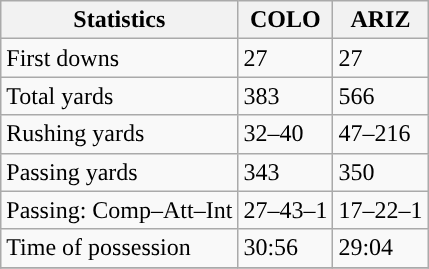<table class="wikitable" style="float: left;">
<tr>
<th>Statistics</th>
<th>COLO</th>
<th>ARIZ</th>
</tr>
<tr>
<td>First downs</td>
<td>27</td>
<td>27</td>
</tr>
<tr>
<td>Total yards</td>
<td>383</td>
<td>566</td>
</tr>
<tr>
<td>Rushing yards</td>
<td>32–40</td>
<td>47–216</td>
</tr>
<tr>
<td>Passing yards</td>
<td>343</td>
<td>350</td>
</tr>
<tr>
<td>Passing: Comp–Att–Int</td>
<td>27–43–1</td>
<td>17–22–1</td>
</tr>
<tr>
<td>Time of possession</td>
<td>30:56</td>
<td>29:04</td>
</tr>
<tr>
</tr>
</table>
